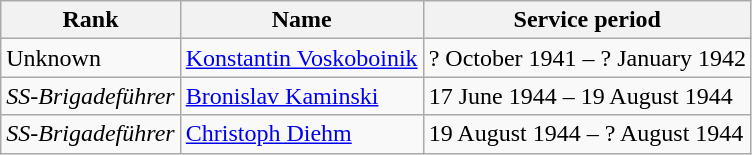<table class="wikitable">
<tr>
<th>Rank</th>
<th>Name</th>
<th>Service period</th>
</tr>
<tr>
<td>Unknown</td>
<td><a href='#'>Konstantin Voskoboinik</a></td>
<td>? October 1941 – ? January 1942</td>
</tr>
<tr>
<td><em>SS-Brigadeführer</em></td>
<td><a href='#'>Bronislav Kaminski</a></td>
<td>17 June 1944 – 19 August 1944</td>
</tr>
<tr>
<td><em>SS-Brigadeführer</em></td>
<td><a href='#'>Christoph Diehm</a></td>
<td>19 August 1944 – ? August 1944</td>
</tr>
</table>
